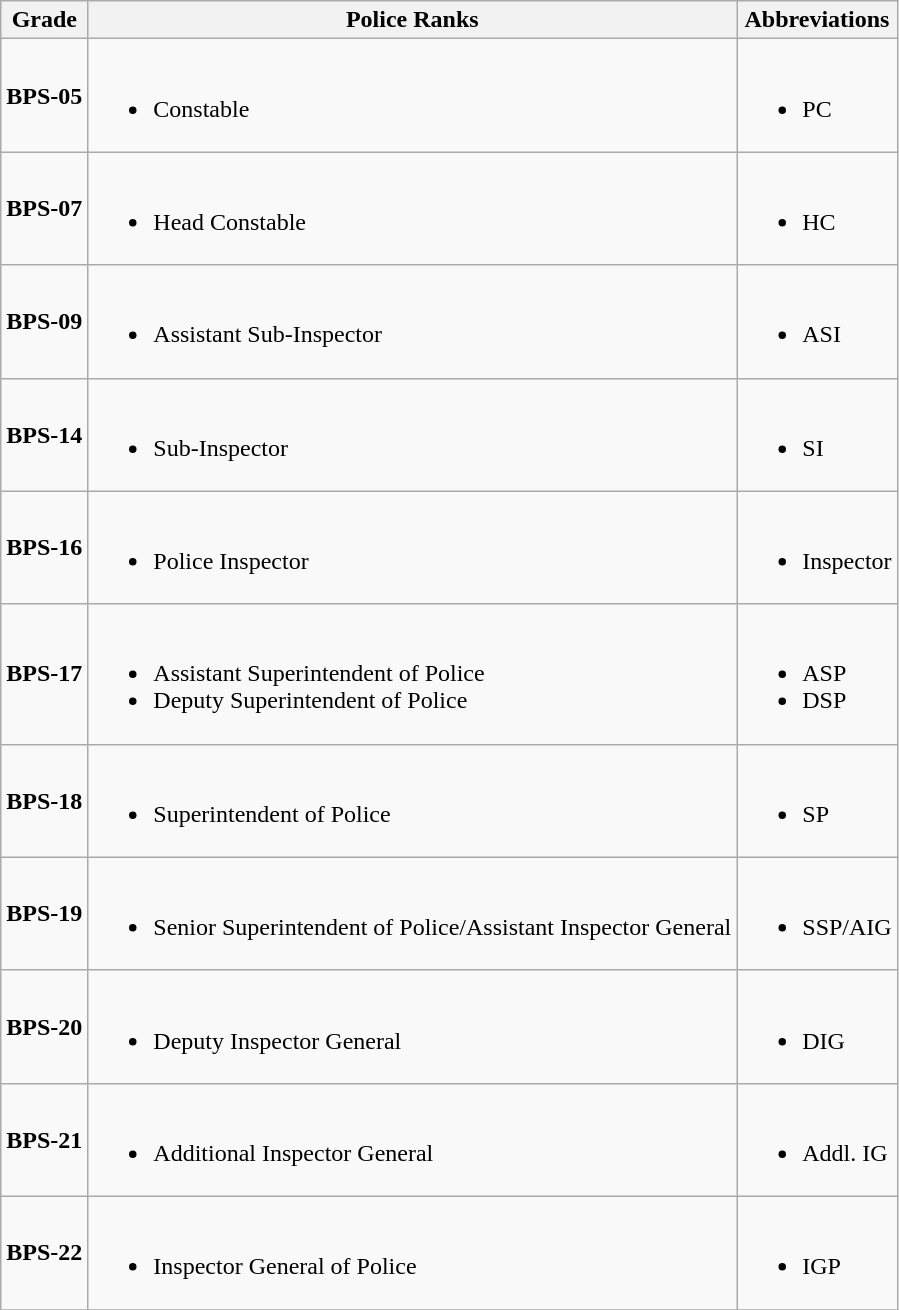<table class="wikitable">
<tr>
<th>Grade</th>
<th>Police Ranks</th>
<th>Abbreviations</th>
</tr>
<tr>
<td><strong>BPS-05</strong></td>
<td><br><ul><li>Constable</li></ul></td>
<td><br><ul><li>PC</li></ul></td>
</tr>
<tr>
<td><strong>BPS-07</strong></td>
<td><br><ul><li>Head Constable</li></ul></td>
<td><br><ul><li>HC</li></ul></td>
</tr>
<tr>
<td><strong>BPS-09</strong></td>
<td><br><ul><li>Assistant Sub-Inspector</li></ul></td>
<td><br><ul><li>ASI</li></ul></td>
</tr>
<tr>
<td><strong>BPS-14</strong></td>
<td><br><ul><li>Sub-Inspector</li></ul></td>
<td><br><ul><li>SI</li></ul></td>
</tr>
<tr>
<td><strong>BPS-16</strong></td>
<td><br><ul><li>Police Inspector</li></ul></td>
<td><br><ul><li>Inspector</li></ul></td>
</tr>
<tr>
<td><strong>BPS-17</strong></td>
<td><br><ul><li>Assistant Superintendent of Police</li><li>Deputy Superintendent of Police</li></ul></td>
<td><br><ul><li>ASP</li><li>DSP</li></ul></td>
</tr>
<tr>
<td><strong>BPS-18</strong></td>
<td><br><ul><li>Superintendent of Police</li></ul></td>
<td><br><ul><li>SP</li></ul></td>
</tr>
<tr>
<td><strong>BPS-19</strong></td>
<td><br><ul><li>Senior Superintendent of Police/Assistant Inspector General</li></ul></td>
<td><br><ul><li>SSP/AIG</li></ul></td>
</tr>
<tr>
<td><strong>BPS-20</strong></td>
<td><br><ul><li>Deputy Inspector General</li></ul></td>
<td><br><ul><li>DIG</li></ul></td>
</tr>
<tr>
<td><strong>BPS-21</strong></td>
<td><br><ul><li>Additional Inspector General</li></ul></td>
<td><br><ul><li>Addl. IG</li></ul></td>
</tr>
<tr>
<td><strong>BPS-22</strong></td>
<td><br><ul><li>Inspector General of Police</li></ul></td>
<td><br><ul><li>IGP</li></ul></td>
</tr>
<tr>
</tr>
</table>
